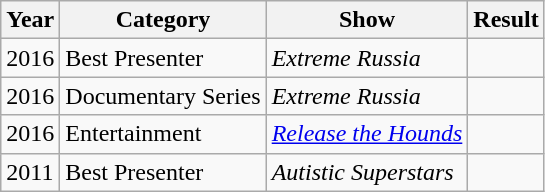<table class="wikitable">
<tr>
<th><strong>Year</strong></th>
<th><strong>Category</strong></th>
<th><strong>Show</strong></th>
<th><strong>Result</strong></th>
</tr>
<tr>
<td>2016</td>
<td>Best Presenter</td>
<td><em>Extreme Russia</em></td>
<td></td>
</tr>
<tr>
<td>2016</td>
<td>Documentary Series</td>
<td><em>Extreme Russia</em></td>
<td></td>
</tr>
<tr>
<td>2016</td>
<td>Entertainment</td>
<td><em><a href='#'>Release the Hounds</a></em></td>
<td></td>
</tr>
<tr>
<td>2011</td>
<td>Best Presenter</td>
<td><em>Autistic Superstars</em></td>
<td></td>
</tr>
</table>
